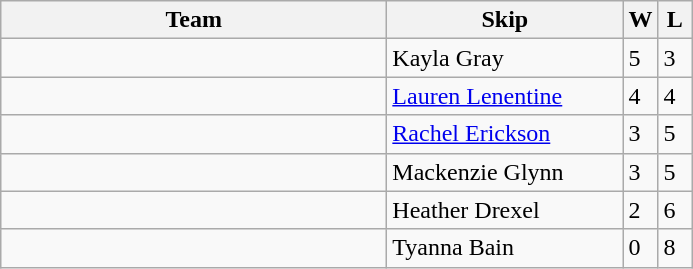<table class="wikitable">
<tr>
<th width=250>Team</th>
<th width=150>Skip</th>
<th width=15>W</th>
<th width=15>L</th>
</tr>
<tr>
<td></td>
<td>Kayla Gray</td>
<td>5</td>
<td>3</td>
</tr>
<tr>
<td></td>
<td><a href='#'>Lauren Lenentine</a></td>
<td>4</td>
<td>4</td>
</tr>
<tr>
<td></td>
<td><a href='#'>Rachel Erickson</a></td>
<td>3</td>
<td>5</td>
</tr>
<tr>
<td></td>
<td>Mackenzie Glynn</td>
<td>3</td>
<td>5</td>
</tr>
<tr>
<td></td>
<td>Heather Drexel</td>
<td>2</td>
<td>6</td>
</tr>
<tr>
<td></td>
<td>Tyanna Bain</td>
<td>0</td>
<td>8</td>
</tr>
</table>
